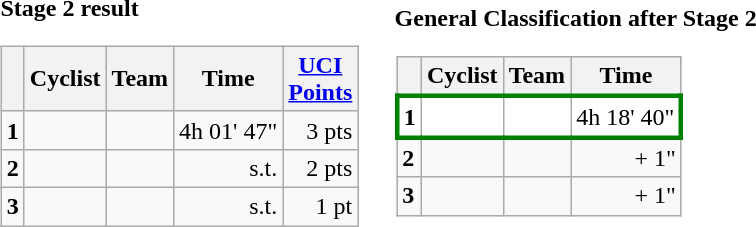<table>
<tr>
<td><strong>Stage 2 result</strong><br><table class="wikitable">
<tr>
<th></th>
<th>Cyclist</th>
<th>Team</th>
<th>Time</th>
<th><a href='#'>UCI<br>Points</a></th>
</tr>
<tr>
<td><strong>1</strong></td>
<td></td>
<td></td>
<td align=right>4h 01' 47"</td>
<td align=right>3 pts</td>
</tr>
<tr>
<td><strong>2</strong></td>
<td></td>
<td></td>
<td align=right>s.t.</td>
<td align=right>2 pts</td>
</tr>
<tr>
<td><strong>3</strong></td>
<td></td>
<td></td>
<td align=right>s.t.</td>
<td align=right>1 pt</td>
</tr>
</table>
</td>
<td></td>
<td><strong>General Classification after Stage 2</strong><br><table class="wikitable">
<tr>
<th></th>
<th>Cyclist</th>
<th>Team</th>
<th>Time</th>
</tr>
<tr style="border:3px solid green; background:white">
<td><strong>1</strong></td>
<td></td>
<td></td>
<td align=right>4h 18' 40"</td>
</tr>
<tr>
<td><strong>2</strong></td>
<td></td>
<td></td>
<td align=right>+ 1"</td>
</tr>
<tr>
<td><strong>3</strong></td>
<td></td>
<td></td>
<td align=right>+ 1"</td>
</tr>
</table>
</td>
</tr>
</table>
